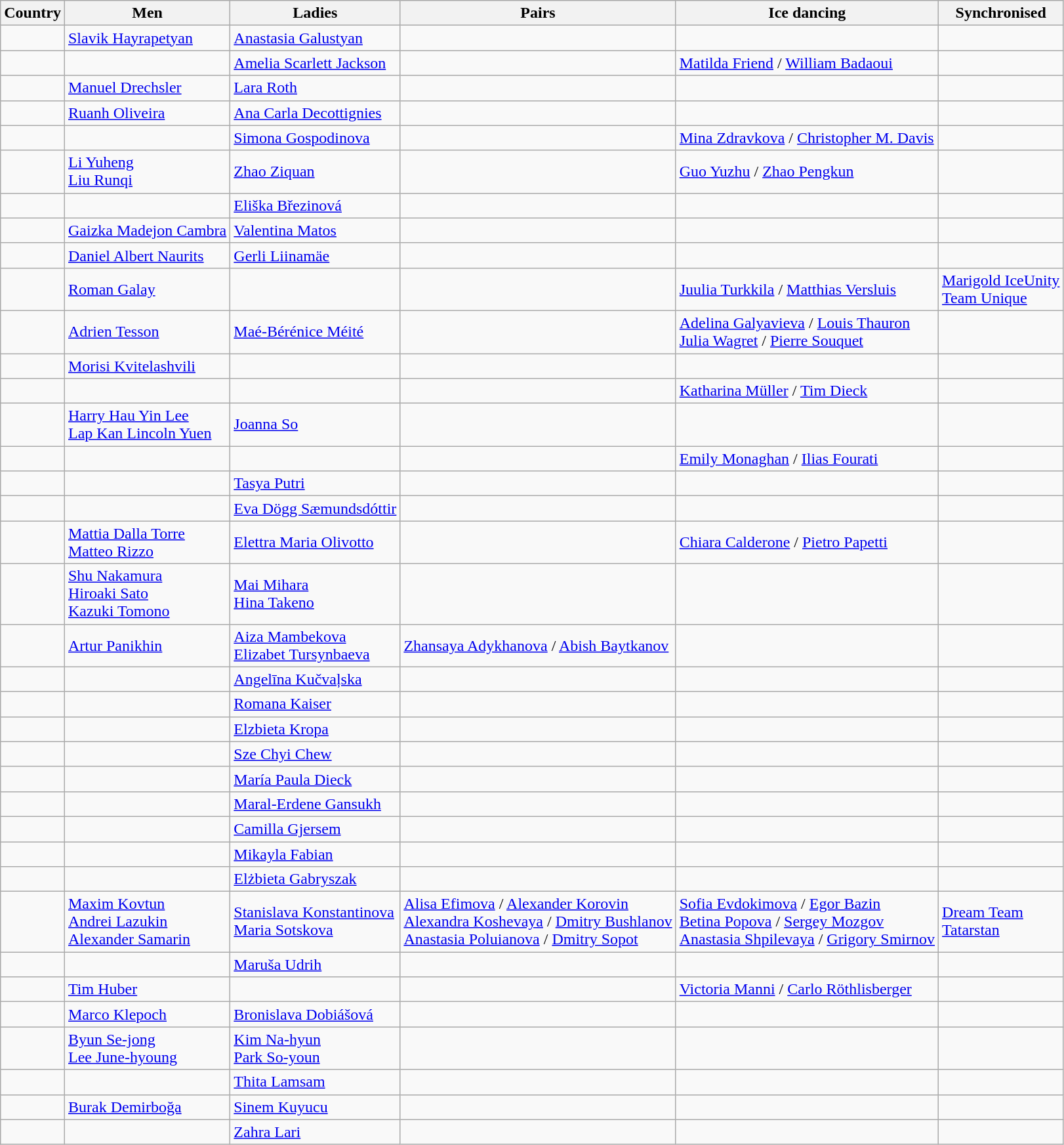<table class="wikitable">
<tr>
<th>Country</th>
<th>Men</th>
<th>Ladies</th>
<th>Pairs</th>
<th>Ice dancing</th>
<th>Synchronised</th>
</tr>
<tr>
<td></td>
<td><a href='#'>Slavik Hayrapetyan</a></td>
<td><a href='#'>Anastasia Galustyan</a></td>
<td></td>
<td></td>
<td></td>
</tr>
<tr>
<td></td>
<td></td>
<td><a href='#'>Amelia Scarlett Jackson</a></td>
<td></td>
<td><a href='#'>Matilda Friend</a> / <a href='#'>William Badaoui</a></td>
<td></td>
</tr>
<tr>
<td></td>
<td><a href='#'>Manuel Drechsler</a></td>
<td><a href='#'>Lara Roth</a></td>
<td></td>
<td></td>
<td></td>
</tr>
<tr>
<td></td>
<td><a href='#'>Ruanh Oliveira</a></td>
<td><a href='#'>Ana Carla Decottignies</a></td>
<td></td>
<td></td>
<td></td>
</tr>
<tr>
<td></td>
<td></td>
<td><a href='#'>Simona Gospodinova</a></td>
<td></td>
<td><a href='#'>Mina Zdravkova</a> / <a href='#'>Christopher M. Davis</a></td>
<td></td>
</tr>
<tr>
<td></td>
<td><a href='#'>Li Yuheng</a> <br> <a href='#'>Liu Runqi</a></td>
<td><a href='#'>Zhao Ziquan</a></td>
<td></td>
<td><a href='#'>Guo Yuzhu</a> / <a href='#'>Zhao Pengkun</a></td>
<td></td>
</tr>
<tr>
<td></td>
<td></td>
<td><a href='#'>Eliška Březinová</a></td>
<td></td>
<td></td>
<td></td>
</tr>
<tr>
<td></td>
<td><a href='#'>Gaizka Madejon Cambra</a></td>
<td><a href='#'>Valentina Matos</a></td>
<td></td>
<td></td>
<td></td>
</tr>
<tr>
<td></td>
<td><a href='#'>Daniel Albert Naurits</a></td>
<td><a href='#'>Gerli Liinamäe</a></td>
<td></td>
<td></td>
<td></td>
</tr>
<tr>
<td></td>
<td><a href='#'>Roman Galay</a></td>
<td></td>
<td></td>
<td><a href='#'>Juulia Turkkila</a> / <a href='#'>Matthias Versluis</a></td>
<td><a href='#'>Marigold IceUnity</a> <br> <a href='#'>Team Unique</a></td>
</tr>
<tr>
<td></td>
<td><a href='#'>Adrien Tesson</a></td>
<td><a href='#'>Maé-Bérénice Méité</a></td>
<td></td>
<td><a href='#'>Adelina Galyavieva</a> / <a href='#'>Louis Thauron</a> <br> <a href='#'>Julia Wagret</a> / <a href='#'>Pierre Souquet</a></td>
<td></td>
</tr>
<tr>
<td></td>
<td><a href='#'>Morisi Kvitelashvili</a></td>
<td></td>
<td></td>
<td></td>
<td></td>
</tr>
<tr>
<td></td>
<td></td>
<td></td>
<td></td>
<td><a href='#'>Katharina Müller</a> / <a href='#'>Tim Dieck</a></td>
<td></td>
</tr>
<tr>
<td></td>
<td><a href='#'>Harry Hau Yin Lee</a> <br> <a href='#'>Lap Kan Lincoln Yuen</a></td>
<td><a href='#'>Joanna So</a></td>
<td></td>
<td></td>
<td></td>
</tr>
<tr>
<td></td>
<td></td>
<td></td>
<td></td>
<td><a href='#'>Emily Monaghan</a> / <a href='#'>Ilias Fourati</a></td>
<td></td>
</tr>
<tr>
<td></td>
<td></td>
<td><a href='#'>Tasya Putri</a></td>
<td></td>
<td></td>
<td></td>
</tr>
<tr>
<td></td>
<td></td>
<td><a href='#'>Eva Dögg Sæmundsdóttir</a></td>
<td></td>
<td></td>
<td></td>
</tr>
<tr>
<td></td>
<td><a href='#'>Mattia Dalla Torre</a> <br> <a href='#'>Matteo Rizzo</a></td>
<td><a href='#'>Elettra Maria Olivotto</a></td>
<td></td>
<td><a href='#'>Chiara Calderone</a> / <a href='#'>Pietro Papetti</a></td>
<td></td>
</tr>
<tr>
<td></td>
<td><a href='#'>Shu Nakamura</a> <br> <a href='#'>Hiroaki Sato</a> <br> <a href='#'>Kazuki Tomono</a></td>
<td><a href='#'>Mai Mihara</a> <br> <a href='#'>Hina Takeno</a></td>
<td></td>
<td></td>
<td></td>
</tr>
<tr>
<td></td>
<td><a href='#'>Artur Panikhin</a></td>
<td><a href='#'>Aiza Mambekova</a> <br> <a href='#'>Elizabet Tursynbaeva</a></td>
<td><a href='#'>Zhansaya Adykhanova</a> / <a href='#'>Abish Baytkanov</a></td>
<td></td>
<td></td>
</tr>
<tr>
<td></td>
<td></td>
<td><a href='#'>Angelīna Kučvaļska</a></td>
<td></td>
<td></td>
<td></td>
</tr>
<tr>
<td></td>
<td></td>
<td><a href='#'>Romana Kaiser</a></td>
<td></td>
<td></td>
<td></td>
</tr>
<tr>
<td></td>
<td></td>
<td><a href='#'>Elzbieta Kropa</a></td>
<td></td>
<td></td>
<td></td>
</tr>
<tr>
<td></td>
<td></td>
<td><a href='#'>Sze Chyi Chew</a></td>
<td></td>
<td></td>
<td></td>
</tr>
<tr>
<td></td>
<td></td>
<td><a href='#'>María Paula Dieck</a></td>
<td></td>
<td></td>
<td></td>
</tr>
<tr>
<td></td>
<td></td>
<td><a href='#'>Maral-Erdene Gansukh</a></td>
<td></td>
<td></td>
<td></td>
</tr>
<tr>
<td></td>
<td></td>
<td><a href='#'>Camilla Gjersem</a></td>
<td></td>
<td></td>
<td></td>
</tr>
<tr>
<td></td>
<td></td>
<td><a href='#'>Mikayla Fabian</a></td>
<td></td>
<td></td>
<td></td>
</tr>
<tr>
<td></td>
<td></td>
<td><a href='#'>Elżbieta Gabryszak</a></td>
<td></td>
<td></td>
<td></td>
</tr>
<tr>
<td></td>
<td><a href='#'>Maxim Kovtun</a> <br> <a href='#'>Andrei Lazukin</a> <br> <a href='#'>Alexander Samarin</a></td>
<td><a href='#'>Stanislava Konstantinova</a> <br> <a href='#'>Maria Sotskova</a></td>
<td><a href='#'>Alisa Efimova</a> / <a href='#'>Alexander Korovin</a> <br> <a href='#'>Alexandra Koshevaya</a> / <a href='#'>Dmitry Bushlanov</a> <br> <a href='#'>Anastasia Poluianova</a> / <a href='#'>Dmitry Sopot</a></td>
<td><a href='#'>Sofia Evdokimova</a> / <a href='#'>Egor Bazin</a> <br> <a href='#'>Betina Popova</a> / <a href='#'>Sergey Mozgov</a> <br> <a href='#'>Anastasia Shpilevaya</a> / <a href='#'>Grigory Smirnov</a></td>
<td><a href='#'>Dream Team</a> <br> <a href='#'>Tatarstan</a></td>
</tr>
<tr>
<td></td>
<td></td>
<td><a href='#'>Maruša Udrih</a></td>
<td></td>
<td></td>
<td></td>
</tr>
<tr>
<td></td>
<td><a href='#'>Tim Huber</a></td>
<td></td>
<td></td>
<td><a href='#'>Victoria Manni</a> / <a href='#'>Carlo Röthlisberger</a></td>
<td></td>
</tr>
<tr>
<td></td>
<td><a href='#'>Marco Klepoch</a></td>
<td><a href='#'>Bronislava Dobiášová</a></td>
<td></td>
<td></td>
<td></td>
</tr>
<tr>
<td></td>
<td><a href='#'>Byun Se-jong</a> <br> <a href='#'>Lee June-hyoung</a></td>
<td><a href='#'>Kim Na-hyun</a> <br> <a href='#'>Park So-youn</a></td>
<td></td>
<td></td>
<td></td>
</tr>
<tr>
<td></td>
<td></td>
<td><a href='#'>Thita Lamsam</a></td>
<td></td>
<td></td>
<td></td>
</tr>
<tr>
<td></td>
<td><a href='#'>Burak Demirboğa</a></td>
<td><a href='#'>Sinem Kuyucu</a></td>
<td></td>
<td></td>
<td></td>
</tr>
<tr>
<td></td>
<td></td>
<td><a href='#'>Zahra Lari</a></td>
<td></td>
<td></td>
<td></td>
</tr>
</table>
